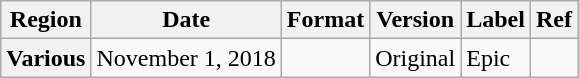<table class="wikitable plainrowheaders">
<tr>
<th>Region</th>
<th>Date</th>
<th>Format</th>
<th>Version</th>
<th>Label</th>
<th>Ref</th>
</tr>
<tr>
<th scope="row">Various</th>
<td>November 1, 2018</td>
<td></td>
<td>Original</td>
<td>Epic</td>
<td align="center"></td>
</tr>
</table>
